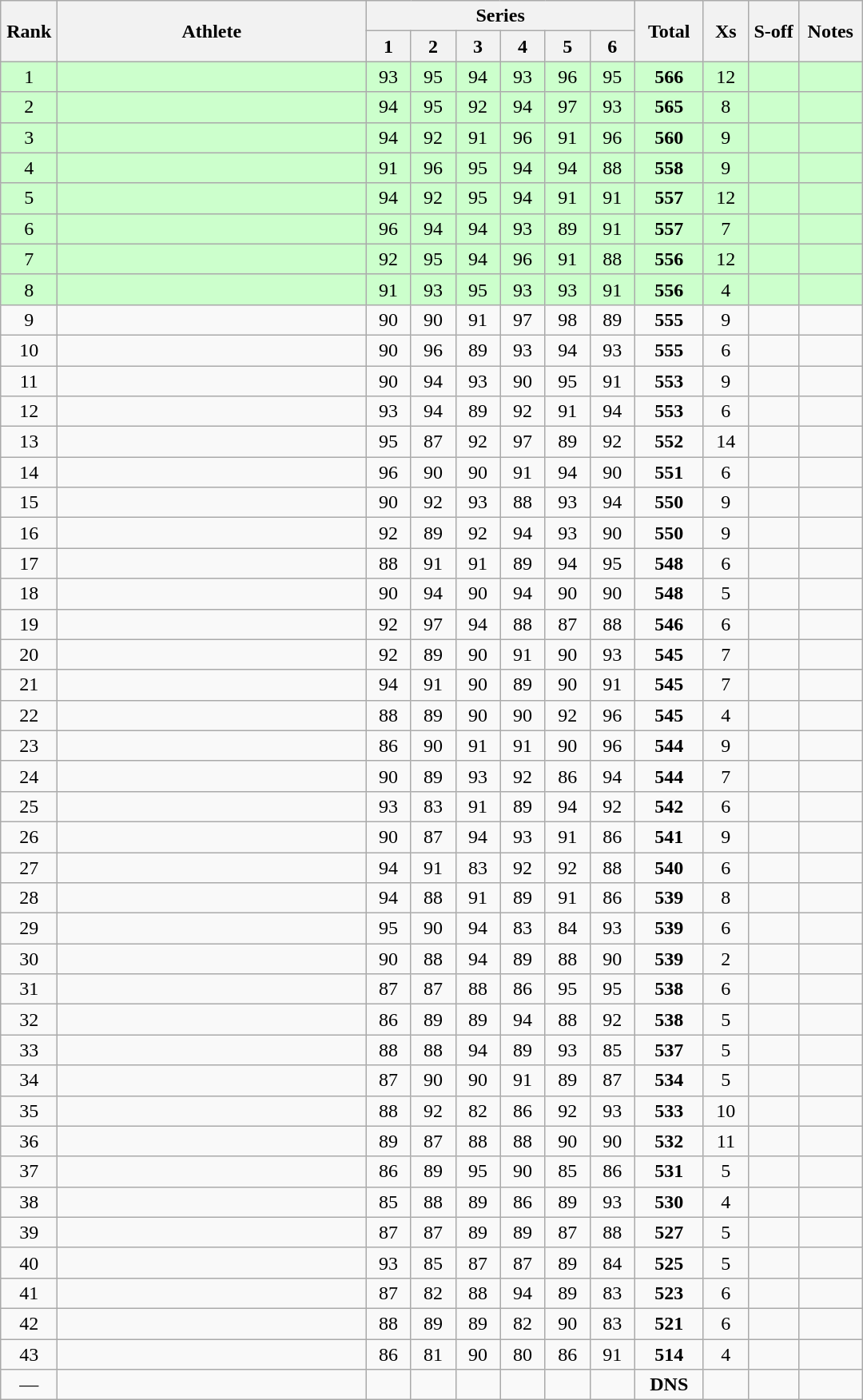<table class="wikitable" style="text-align:center">
<tr>
<th rowspan=2 width=40>Rank</th>
<th rowspan=2 width=250>Athlete</th>
<th colspan=6>Series</th>
<th rowspan=2 width=50>Total</th>
<th rowspan=2 width=30>Xs</th>
<th rowspan=2 width=35>S-off</th>
<th rowspan=2 width=45>Notes</th>
</tr>
<tr>
<th width=30>1</th>
<th width=30>2</th>
<th width=30>3</th>
<th width=30>4</th>
<th width=30>5</th>
<th width=30>6</th>
</tr>
<tr bgcolor=ccffcc>
<td>1</td>
<td align=left></td>
<td>93</td>
<td>95</td>
<td>94</td>
<td>93</td>
<td>96</td>
<td>95</td>
<td><strong>566</strong></td>
<td>12</td>
<td></td>
<td></td>
</tr>
<tr bgcolor=ccffcc>
<td>2</td>
<td align=left></td>
<td>94</td>
<td>95</td>
<td>92</td>
<td>94</td>
<td>97</td>
<td>93</td>
<td><strong>565</strong></td>
<td>8</td>
<td></td>
<td></td>
</tr>
<tr bgcolor=ccffcc>
<td>3</td>
<td align=left></td>
<td>94</td>
<td>92</td>
<td>91</td>
<td>96</td>
<td>91</td>
<td>96</td>
<td><strong>560</strong></td>
<td>9</td>
<td></td>
<td></td>
</tr>
<tr bgcolor=ccffcc>
<td>4</td>
<td align=left></td>
<td>91</td>
<td>96</td>
<td>95</td>
<td>94</td>
<td>94</td>
<td>88</td>
<td><strong>558</strong></td>
<td>9</td>
<td></td>
<td></td>
</tr>
<tr bgcolor=ccffcc>
<td>5</td>
<td align=left></td>
<td>94</td>
<td>92</td>
<td>95</td>
<td>94</td>
<td>91</td>
<td>91</td>
<td><strong>557</strong></td>
<td>12</td>
<td></td>
<td></td>
</tr>
<tr bgcolor=ccffcc>
<td>6</td>
<td align=left></td>
<td>96</td>
<td>94</td>
<td>94</td>
<td>93</td>
<td>89</td>
<td>91</td>
<td><strong>557</strong></td>
<td>7</td>
<td></td>
<td></td>
</tr>
<tr bgcolor=ccffcc>
<td>7</td>
<td align=left></td>
<td>92</td>
<td>95</td>
<td>94</td>
<td>96</td>
<td>91</td>
<td>88</td>
<td><strong>556</strong></td>
<td>12</td>
<td></td>
<td></td>
</tr>
<tr bgcolor=ccffcc>
<td>8</td>
<td align=left></td>
<td>91</td>
<td>93</td>
<td>95</td>
<td>93</td>
<td>93</td>
<td>91</td>
<td><strong>556</strong></td>
<td>4</td>
<td></td>
<td></td>
</tr>
<tr>
<td>9</td>
<td align=left></td>
<td>90</td>
<td>90</td>
<td>91</td>
<td>97</td>
<td>98</td>
<td>89</td>
<td><strong>555</strong></td>
<td>9</td>
<td></td>
<td></td>
</tr>
<tr>
<td>10</td>
<td align=left></td>
<td>90</td>
<td>96</td>
<td>89</td>
<td>93</td>
<td>94</td>
<td>93</td>
<td><strong>555</strong></td>
<td>6</td>
<td></td>
<td></td>
</tr>
<tr>
<td>11</td>
<td align=left></td>
<td>90</td>
<td>94</td>
<td>93</td>
<td>90</td>
<td>95</td>
<td>91</td>
<td><strong>553</strong></td>
<td>9</td>
<td></td>
<td></td>
</tr>
<tr>
<td>12</td>
<td align=left></td>
<td>93</td>
<td>94</td>
<td>89</td>
<td>92</td>
<td>91</td>
<td>94</td>
<td><strong>553</strong></td>
<td>6</td>
<td></td>
<td></td>
</tr>
<tr>
<td>13</td>
<td align=left></td>
<td>95</td>
<td>87</td>
<td>92</td>
<td>97</td>
<td>89</td>
<td>92</td>
<td><strong>552</strong></td>
<td>14</td>
<td></td>
<td></td>
</tr>
<tr>
<td>14</td>
<td align=left></td>
<td>96</td>
<td>90</td>
<td>90</td>
<td>91</td>
<td>94</td>
<td>90</td>
<td><strong>551</strong></td>
<td>6</td>
<td></td>
<td></td>
</tr>
<tr>
<td>15</td>
<td align=left></td>
<td>90</td>
<td>92</td>
<td>93</td>
<td>88</td>
<td>93</td>
<td>94</td>
<td><strong>550</strong></td>
<td>9</td>
<td></td>
<td></td>
</tr>
<tr>
<td>16</td>
<td align=left></td>
<td>92</td>
<td>89</td>
<td>92</td>
<td>94</td>
<td>93</td>
<td>90</td>
<td><strong>550</strong></td>
<td>9</td>
<td></td>
<td></td>
</tr>
<tr>
<td>17</td>
<td align=left></td>
<td>88</td>
<td>91</td>
<td>91</td>
<td>89</td>
<td>94</td>
<td>95</td>
<td><strong>548</strong></td>
<td>6</td>
<td></td>
<td></td>
</tr>
<tr>
<td>18</td>
<td align=left></td>
<td>90</td>
<td>94</td>
<td>90</td>
<td>94</td>
<td>90</td>
<td>90</td>
<td><strong>548</strong></td>
<td>5</td>
<td></td>
<td></td>
</tr>
<tr>
<td>19</td>
<td align=left></td>
<td>92</td>
<td>97</td>
<td>94</td>
<td>88</td>
<td>87</td>
<td>88</td>
<td><strong>546</strong></td>
<td>6</td>
<td></td>
<td></td>
</tr>
<tr>
<td>20</td>
<td align=left></td>
<td>92</td>
<td>89</td>
<td>90</td>
<td>91</td>
<td>90</td>
<td>93</td>
<td><strong>545</strong></td>
<td>7</td>
<td></td>
<td></td>
</tr>
<tr>
<td>21</td>
<td align=left></td>
<td>94</td>
<td>91</td>
<td>90</td>
<td>89</td>
<td>90</td>
<td>91</td>
<td><strong>545</strong></td>
<td>7</td>
<td></td>
<td></td>
</tr>
<tr>
<td>22</td>
<td align=left></td>
<td>88</td>
<td>89</td>
<td>90</td>
<td>90</td>
<td>92</td>
<td>96</td>
<td><strong>545</strong></td>
<td>4</td>
<td></td>
<td></td>
</tr>
<tr>
<td>23</td>
<td align=left></td>
<td>86</td>
<td>90</td>
<td>91</td>
<td>91</td>
<td>90</td>
<td>96</td>
<td><strong>544</strong></td>
<td>9</td>
<td></td>
<td></td>
</tr>
<tr>
<td>24</td>
<td align=left></td>
<td>90</td>
<td>89</td>
<td>93</td>
<td>92</td>
<td>86</td>
<td>94</td>
<td><strong>544</strong></td>
<td>7</td>
<td></td>
<td></td>
</tr>
<tr>
<td>25</td>
<td align=left></td>
<td>93</td>
<td>83</td>
<td>91</td>
<td>89</td>
<td>94</td>
<td>92</td>
<td><strong>542</strong></td>
<td>6</td>
<td></td>
<td></td>
</tr>
<tr>
<td>26</td>
<td align=left></td>
<td>90</td>
<td>87</td>
<td>94</td>
<td>93</td>
<td>91</td>
<td>86</td>
<td><strong>541</strong></td>
<td>9</td>
<td></td>
<td></td>
</tr>
<tr>
<td>27</td>
<td align=left></td>
<td>94</td>
<td>91</td>
<td>83</td>
<td>92</td>
<td>92</td>
<td>88</td>
<td><strong>540</strong></td>
<td>6</td>
<td></td>
<td></td>
</tr>
<tr>
<td>28</td>
<td align=left></td>
<td>94</td>
<td>88</td>
<td>91</td>
<td>89</td>
<td>91</td>
<td>86</td>
<td><strong>539</strong></td>
<td>8</td>
<td></td>
<td></td>
</tr>
<tr>
<td>29</td>
<td align=left></td>
<td>95</td>
<td>90</td>
<td>94</td>
<td>83</td>
<td>84</td>
<td>93</td>
<td><strong>539</strong></td>
<td>6</td>
<td></td>
<td></td>
</tr>
<tr>
<td>30</td>
<td align=left></td>
<td>90</td>
<td>88</td>
<td>94</td>
<td>89</td>
<td>88</td>
<td>90</td>
<td><strong>539</strong></td>
<td>2</td>
<td></td>
<td></td>
</tr>
<tr>
<td>31</td>
<td align=left></td>
<td>87</td>
<td>87</td>
<td>88</td>
<td>86</td>
<td>95</td>
<td>95</td>
<td><strong>538</strong></td>
<td>6</td>
<td></td>
<td></td>
</tr>
<tr>
<td>32</td>
<td align=left></td>
<td>86</td>
<td>89</td>
<td>89</td>
<td>94</td>
<td>88</td>
<td>92</td>
<td><strong>538</strong></td>
<td>5</td>
<td></td>
<td></td>
</tr>
<tr>
<td>33</td>
<td align=left></td>
<td>88</td>
<td>88</td>
<td>94</td>
<td>89</td>
<td>93</td>
<td>85</td>
<td><strong>537</strong></td>
<td>5</td>
<td></td>
<td></td>
</tr>
<tr>
<td>34</td>
<td align=left></td>
<td>87</td>
<td>90</td>
<td>90</td>
<td>91</td>
<td>89</td>
<td>87</td>
<td><strong>534</strong></td>
<td>5</td>
<td></td>
<td></td>
</tr>
<tr>
<td>35</td>
<td align=left></td>
<td>88</td>
<td>92</td>
<td>82</td>
<td>86</td>
<td>92</td>
<td>93</td>
<td><strong>533</strong></td>
<td>10</td>
<td></td>
<td></td>
</tr>
<tr>
<td>36</td>
<td align=left></td>
<td>89</td>
<td>87</td>
<td>88</td>
<td>88</td>
<td>90</td>
<td>90</td>
<td><strong>532</strong></td>
<td>11</td>
<td></td>
<td></td>
</tr>
<tr>
<td>37</td>
<td align=left></td>
<td>86</td>
<td>89</td>
<td>95</td>
<td>90</td>
<td>85</td>
<td>86</td>
<td><strong>531</strong></td>
<td>5</td>
<td></td>
<td></td>
</tr>
<tr>
<td>38</td>
<td align=left></td>
<td>85</td>
<td>88</td>
<td>89</td>
<td>86</td>
<td>89</td>
<td>93</td>
<td><strong>530</strong></td>
<td>4</td>
<td></td>
<td></td>
</tr>
<tr>
<td>39</td>
<td align=left></td>
<td>87</td>
<td>87</td>
<td>89</td>
<td>89</td>
<td>87</td>
<td>88</td>
<td><strong>527</strong></td>
<td>5</td>
<td></td>
<td></td>
</tr>
<tr>
<td>40</td>
<td align=left></td>
<td>93</td>
<td>85</td>
<td>87</td>
<td>87</td>
<td>89</td>
<td>84</td>
<td><strong>525</strong></td>
<td>5</td>
<td></td>
<td></td>
</tr>
<tr>
<td>41</td>
<td align=left></td>
<td>87</td>
<td>82</td>
<td>88</td>
<td>94</td>
<td>89</td>
<td>83</td>
<td><strong>523</strong></td>
<td>6</td>
<td></td>
<td></td>
</tr>
<tr>
<td>42</td>
<td align=left></td>
<td>88</td>
<td>89</td>
<td>89</td>
<td>82</td>
<td>90</td>
<td>83</td>
<td><strong>521</strong></td>
<td>6</td>
<td></td>
<td></td>
</tr>
<tr>
<td>43</td>
<td align=left></td>
<td>86</td>
<td>81</td>
<td>90</td>
<td>80</td>
<td>86</td>
<td>91</td>
<td><strong>514</strong></td>
<td>4</td>
<td></td>
<td></td>
</tr>
<tr>
<td>—</td>
<td align=left></td>
<td></td>
<td></td>
<td></td>
<td></td>
<td></td>
<td></td>
<td><strong>DNS</strong></td>
<td></td>
<td></td>
<td></td>
</tr>
</table>
